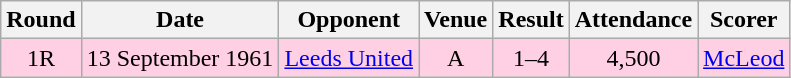<table class="wikitable sortable" style="text-align:center;">
<tr>
<th>Round</th>
<th>Date</th>
<th>Opponent</th>
<th>Venue</th>
<th>Result</th>
<th>Attendance</th>
<th>Scorer</th>
</tr>
<tr style="background:#ffd0e3;">
<td>1R</td>
<td>13 September 1961</td>
<td><a href='#'>Leeds United</a></td>
<td>A</td>
<td>1–4</td>
<td>4,500</td>
<td><a href='#'>McLeod</a></td>
</tr>
</table>
